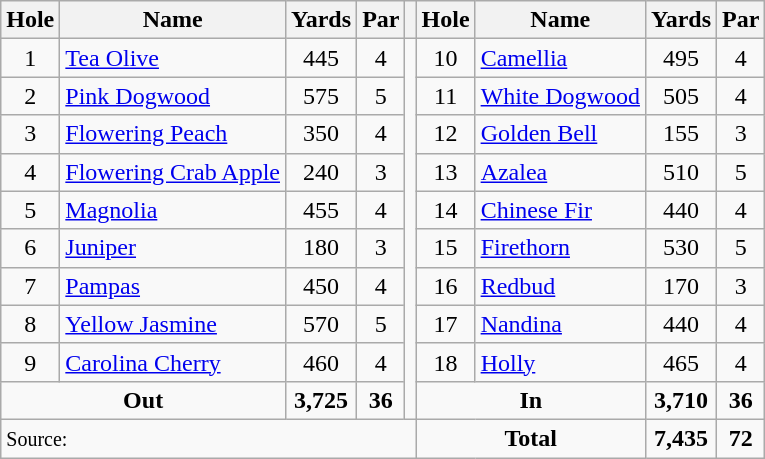<table class=wikitable style="text-align: center">
<tr>
<th>Hole</th>
<th>Name</th>
<th>Yards</th>
<th>Par</th>
<th></th>
<th>Hole</th>
<th>Name</th>
<th>Yards</th>
<th>Par</th>
</tr>
<tr>
<td>1</td>
<td align=left><a href='#'>Tea Olive</a></td>
<td>445</td>
<td>4</td>
<td rowspan=10></td>
<td>10</td>
<td align=left><a href='#'>Camellia</a></td>
<td>495</td>
<td>4</td>
</tr>
<tr>
<td>2</td>
<td align=left><a href='#'>Pink Dogwood</a></td>
<td>575</td>
<td>5</td>
<td>11</td>
<td align=left><a href='#'>White Dogwood</a></td>
<td>505</td>
<td>4</td>
</tr>
<tr>
<td>3</td>
<td align=left><a href='#'>Flowering Peach</a></td>
<td>350</td>
<td>4</td>
<td>12</td>
<td align=left><a href='#'>Golden Bell</a></td>
<td>155</td>
<td>3</td>
</tr>
<tr>
<td>4</td>
<td align=left><a href='#'>Flowering Crab Apple</a></td>
<td>240</td>
<td>3</td>
<td>13</td>
<td align=left><a href='#'>Azalea</a></td>
<td>510</td>
<td>5</td>
</tr>
<tr>
<td>5</td>
<td align=left><a href='#'>Magnolia</a></td>
<td>455</td>
<td>4</td>
<td>14</td>
<td align=left><a href='#'>Chinese Fir</a></td>
<td>440</td>
<td>4</td>
</tr>
<tr>
<td>6</td>
<td align=left><a href='#'>Juniper</a></td>
<td>180</td>
<td>3</td>
<td>15</td>
<td align=left><a href='#'>Firethorn</a></td>
<td>530</td>
<td>5</td>
</tr>
<tr>
<td>7</td>
<td align=left><a href='#'>Pampas</a></td>
<td>450</td>
<td>4</td>
<td>16</td>
<td align=left><a href='#'>Redbud</a></td>
<td>170</td>
<td>3</td>
</tr>
<tr>
<td>8</td>
<td align=left><a href='#'>Yellow Jasmine</a></td>
<td>570</td>
<td>5</td>
<td>17</td>
<td align=left><a href='#'>Nandina</a></td>
<td>440</td>
<td>4</td>
</tr>
<tr>
<td>9</td>
<td align=left><a href='#'>Carolina Cherry</a></td>
<td>460</td>
<td>4</td>
<td>18</td>
<td align=left><a href='#'>Holly</a></td>
<td>465</td>
<td>4</td>
</tr>
<tr>
<td colspan=2><strong>Out</strong></td>
<td><strong>3,725</strong></td>
<td><strong>36</strong></td>
<td colspan=2><strong>In</strong></td>
<td><strong>3,710</strong></td>
<td><strong>36</strong></td>
</tr>
<tr>
<td colspan=5 align=left><small>Source:</small></td>
<td colspan=2><strong>Total</strong></td>
<td><strong>7,435</strong></td>
<td><strong>72</strong></td>
</tr>
</table>
